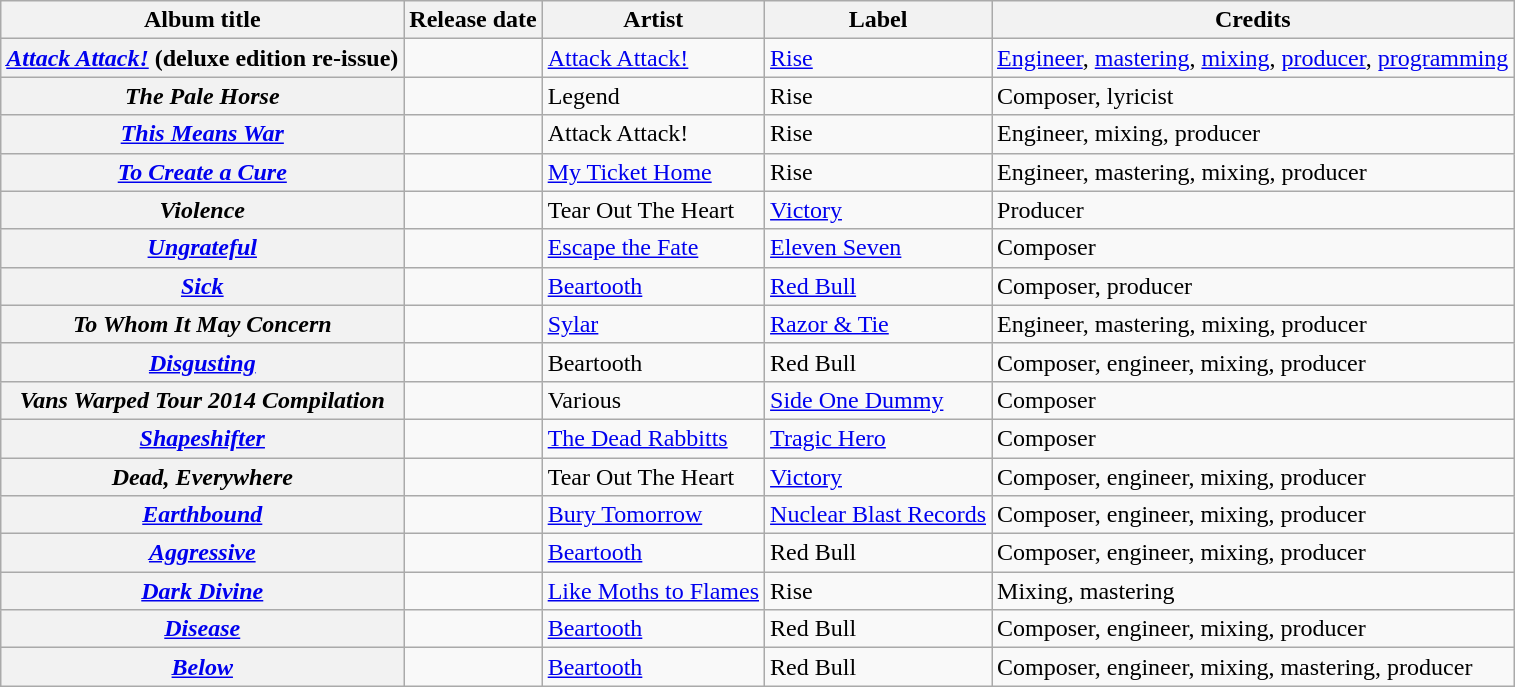<table class="wikitable plainrowheaders sortable">
<tr>
<th>Album title</th>
<th>Release date</th>
<th>Artist</th>
<th>Label</th>
<th>Credits</th>
</tr>
<tr>
<th scope="row"><em><a href='#'>Attack Attack!</a></em> (deluxe edition re-issue)</th>
<td></td>
<td><a href='#'>Attack Attack!</a></td>
<td><a href='#'>Rise</a></td>
<td><a href='#'>Engineer</a>, <a href='#'>mastering</a>, <a href='#'>mixing</a>, <a href='#'>producer</a>, <a href='#'>programming</a></td>
</tr>
<tr>
<th scope="row"><em>The Pale Horse</em></th>
<td></td>
<td>Legend</td>
<td>Rise</td>
<td>Composer, lyricist</td>
</tr>
<tr>
<th scope="row"><em><a href='#'>This Means War</a></em></th>
<td></td>
<td>Attack Attack!</td>
<td>Rise</td>
<td>Engineer, mixing, producer</td>
</tr>
<tr>
<th scope="row"><em><a href='#'>To Create a Cure</a></em></th>
<td></td>
<td><a href='#'>My Ticket Home</a></td>
<td>Rise</td>
<td>Engineer, mastering, mixing, producer</td>
</tr>
<tr>
<th scope="row"><em>Violence</em></th>
<td></td>
<td>Tear Out The Heart</td>
<td><a href='#'>Victory</a></td>
<td>Producer</td>
</tr>
<tr>
<th scope="row"><em><a href='#'>Ungrateful</a></em></th>
<td></td>
<td><a href='#'>Escape the Fate</a></td>
<td><a href='#'>Eleven Seven</a></td>
<td>Composer</td>
</tr>
<tr>
<th scope="row"><em><a href='#'>Sick</a></em></th>
<td></td>
<td><a href='#'>Beartooth</a></td>
<td><a href='#'>Red Bull</a></td>
<td>Composer, producer</td>
</tr>
<tr>
<th scope="row"><em>To Whom It May Concern</em></th>
<td></td>
<td><a href='#'>Sylar</a></td>
<td><a href='#'>Razor & Tie</a></td>
<td>Engineer, mastering, mixing, producer</td>
</tr>
<tr>
<th scope="row"><em><a href='#'>Disgusting</a></em></th>
<td></td>
<td>Beartooth</td>
<td>Red Bull</td>
<td>Composer, engineer, mixing, producer</td>
</tr>
<tr>
<th scope="row"><em>Vans Warped Tour 2014 Compilation</em></th>
<td></td>
<td>Various</td>
<td><a href='#'>Side One Dummy</a></td>
<td>Composer</td>
</tr>
<tr>
<th scope="row"><em><a href='#'>Shapeshifter</a></em></th>
<td></td>
<td><a href='#'>The Dead Rabbitts</a></td>
<td><a href='#'>Tragic Hero</a></td>
<td>Composer</td>
</tr>
<tr>
<th scope="row"><em>Dead, Everywhere</em></th>
<td></td>
<td>Tear Out The Heart</td>
<td><a href='#'>Victory</a></td>
<td>Composer, engineer, mixing, producer</td>
</tr>
<tr>
<th scope="row"><em><a href='#'>Earthbound</a></em></th>
<td></td>
<td><a href='#'>Bury Tomorrow</a></td>
<td><a href='#'>Nuclear Blast Records</a></td>
<td>Composer, engineer, mixing, producer</td>
</tr>
<tr>
<th scope="row"><em><a href='#'>Aggressive</a></em></th>
<td></td>
<td><a href='#'>Beartooth</a></td>
<td>Red Bull</td>
<td>Composer, engineer, mixing, producer</td>
</tr>
<tr>
<th scope="row"><em><a href='#'>Dark Divine</a></em></th>
<td></td>
<td><a href='#'>Like Moths to Flames</a></td>
<td>Rise</td>
<td>Mixing, mastering</td>
</tr>
<tr>
<th scope="row"><em><a href='#'>Disease</a></em></th>
<td></td>
<td><a href='#'>Beartooth</a></td>
<td>Red Bull</td>
<td>Composer, engineer, mixing, producer</td>
</tr>
<tr>
<th scope="row"><em><a href='#'>Below</a></em></th>
<td></td>
<td><a href='#'>Beartooth</a></td>
<td>Red Bull</td>
<td>Composer, engineer, mixing, mastering, producer</td>
</tr>
</table>
